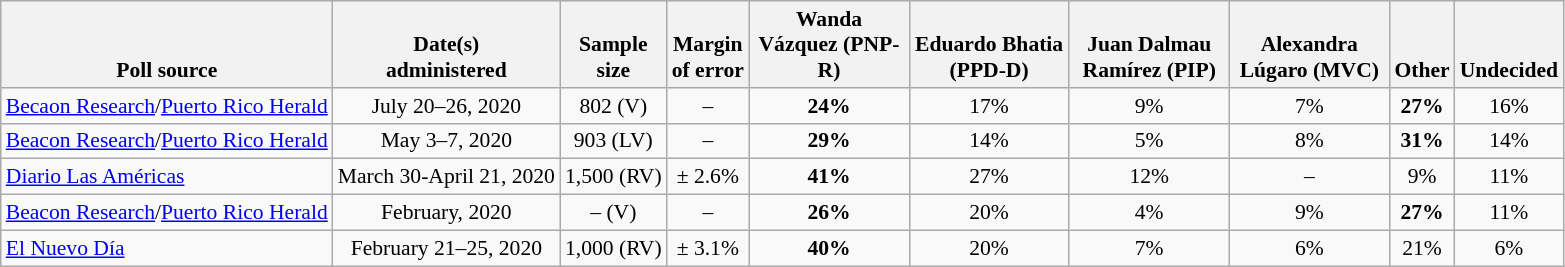<table class="wikitable" style="font-size:90%;text-align:center;">
<tr valign=bottom>
<th>Poll source</th>
<th>Date(s)<br>administered</th>
<th>Sample<br>size</th>
<th>Margin<br>of error</th>
<th style="width:100px;">Wanda Vázquez (PNP-R)</th>
<th style="width:100px;">Eduardo Bhatia (PPD-D)</th>
<th style="width:100px;">Juan Dalmau Ramírez (PIP)</th>
<th style="width:100px;">Alexandra Lúgaro (MVC)</th>
<th>Other</th>
<th>Undecided</th>
</tr>
<tr>
<td style="text-align:left;"><a href='#'>Becaon Research</a>/<a href='#'>Puerto Rico Herald</a></td>
<td>July 20–26, 2020</td>
<td>802 (V)</td>
<td>–</td>
<td><strong>24%</strong></td>
<td>17%</td>
<td>9%</td>
<td>7%</td>
<td><strong>27%</strong></td>
<td>16%</td>
</tr>
<tr>
<td style="text-align:left;"><a href='#'>Beacon Research</a>/<a href='#'>Puerto Rico Herald</a></td>
<td>May 3–7, 2020</td>
<td>903 (LV)</td>
<td>–</td>
<td><strong>29%</strong></td>
<td>14%</td>
<td>5%</td>
<td>8%</td>
<td><strong>31%</strong></td>
<td>14%</td>
</tr>
<tr>
<td style="text-align:left;"><a href='#'>Diario Las Américas</a></td>
<td>March 30-April 21, 2020</td>
<td>1,500 (RV)</td>
<td>± 2.6%</td>
<td><strong>41%</strong></td>
<td>27%</td>
<td>12%</td>
<td>–</td>
<td>9%</td>
<td>11%</td>
</tr>
<tr>
<td style="text-align:left;"><a href='#'>Beacon Research</a>/<a href='#'>Puerto Rico Herald</a></td>
<td>February, 2020</td>
<td>– (V)</td>
<td>–</td>
<td><strong>26%</strong></td>
<td>20%</td>
<td>4%</td>
<td>9%</td>
<td><strong>27%</strong></td>
<td>11%</td>
</tr>
<tr>
<td style="text-align:left;"><a href='#'>El Nuevo Día</a></td>
<td>February 21–25, 2020</td>
<td>1,000 (RV)</td>
<td>± 3.1%</td>
<td><strong>40%</strong></td>
<td>20%</td>
<td>7%</td>
<td>6%</td>
<td>21%</td>
<td>6%</td>
</tr>
</table>
